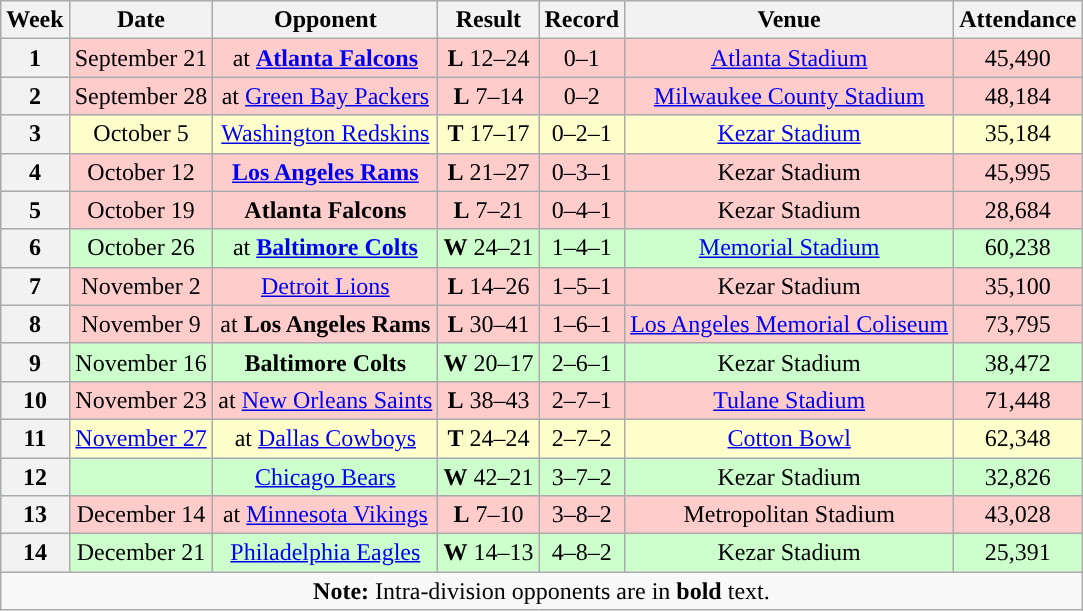<table class="wikitable" style="text-align:center">
<tr>
<th>Week</th>
<th>Date</th>
<th>Opponent</th>
<th>Result</th>
<th>Record</th>
<th>Venue</th>
<th>Attendance</th>
</tr>
<tr style="background:#fcc">
<th>1</th>
<td>September 21</td>
<td>at <strong><a href='#'>Atlanta Falcons</a></strong></td>
<td><strong>L</strong> 12–24</td>
<td>0–1</td>
<td><a href='#'>Atlanta Stadium</a></td>
<td>45,490</td>
</tr>
<tr style="background:#fcc">
<th>2</th>
<td>September 28</td>
<td>at <a href='#'>Green Bay Packers</a></td>
<td><strong>L</strong> 7–14</td>
<td>0–2</td>
<td><a href='#'>Milwaukee County Stadium</a></td>
<td>48,184</td>
</tr>
<tr style="background:#ffc">
<th>3</th>
<td>October 5</td>
<td><a href='#'>Washington Redskins</a></td>
<td><strong>T</strong> 17–17</td>
<td>0–2–1</td>
<td><a href='#'>Kezar Stadium</a></td>
<td>35,184</td>
</tr>
<tr style="background:#fcc">
<th>4</th>
<td>October 12</td>
<td><strong><a href='#'>Los Angeles Rams</a></strong></td>
<td><strong>L</strong> 21–27</td>
<td>0–3–1</td>
<td>Kezar Stadium</td>
<td>45,995</td>
</tr>
<tr style="background:#fcc">
<th>5</th>
<td>October 19</td>
<td><strong>Atlanta Falcons</strong></td>
<td><strong>L</strong> 7–21</td>
<td>0–4–1</td>
<td>Kezar Stadium</td>
<td>28,684</td>
</tr>
<tr style="background:#cfc">
<th>6</th>
<td>October 26</td>
<td>at <strong><a href='#'>Baltimore Colts</a></strong></td>
<td><strong>W</strong> 24–21</td>
<td>1–4–1</td>
<td><a href='#'>Memorial Stadium</a></td>
<td>60,238</td>
</tr>
<tr style="background:#fcc">
<th>7</th>
<td>November 2</td>
<td><a href='#'>Detroit Lions</a></td>
<td><strong>L</strong> 14–26</td>
<td>1–5–1</td>
<td>Kezar Stadium</td>
<td>35,100</td>
</tr>
<tr style="background:#fcc">
<th>8</th>
<td>November 9</td>
<td>at <strong>Los Angeles Rams</strong></td>
<td><strong>L</strong> 30–41</td>
<td>1–6–1</td>
<td><a href='#'>Los Angeles Memorial Coliseum</a></td>
<td>73,795</td>
</tr>
<tr style="background:#cfc">
<th>9</th>
<td>November 16</td>
<td><strong>Baltimore Colts</strong></td>
<td><strong>W</strong> 20–17</td>
<td>2–6–1</td>
<td>Kezar Stadium</td>
<td>38,472</td>
</tr>
<tr style="background:#fcc">
<th>10</th>
<td>November 23</td>
<td>at <a href='#'>New Orleans Saints</a></td>
<td><strong>L</strong> 38–43</td>
<td>2–7–1</td>
<td><a href='#'>Tulane Stadium</a></td>
<td>71,448</td>
</tr>
<tr style="background:#ffc">
<th>11</th>
<td><a href='#'>November 27</a></td>
<td>at <a href='#'>Dallas Cowboys</a></td>
<td><strong>T</strong> 24–24</td>
<td>2–7–2</td>
<td><a href='#'>Cotton Bowl</a></td>
<td>62,348</td>
</tr>
<tr style="background:#cfc">
<th>12</th>
<td></td>
<td><a href='#'>Chicago Bears</a></td>
<td><strong>W</strong> 42–21</td>
<td>3–7–2</td>
<td>Kezar Stadium</td>
<td>32,826</td>
</tr>
<tr style="background:#fcc">
<th>13</th>
<td>December 14</td>
<td>at <a href='#'>Minnesota Vikings</a></td>
<td><strong>L</strong> 7–10</td>
<td>3–8–2</td>
<td>Metropolitan Stadium</td>
<td>43,028</td>
</tr>
<tr style="background:#cfc">
<th>14</th>
<td>December 21</td>
<td><a href='#'>Philadelphia Eagles</a></td>
<td><strong>W</strong> 14–13</td>
<td>4–8–2</td>
<td>Kezar Stadium</td>
<td>25,391</td>
</tr>
<tr>
<td colspan="8"><strong>Note:</strong> Intra-division opponents are in <strong>bold</strong> text.</td>
</tr>
</table>
